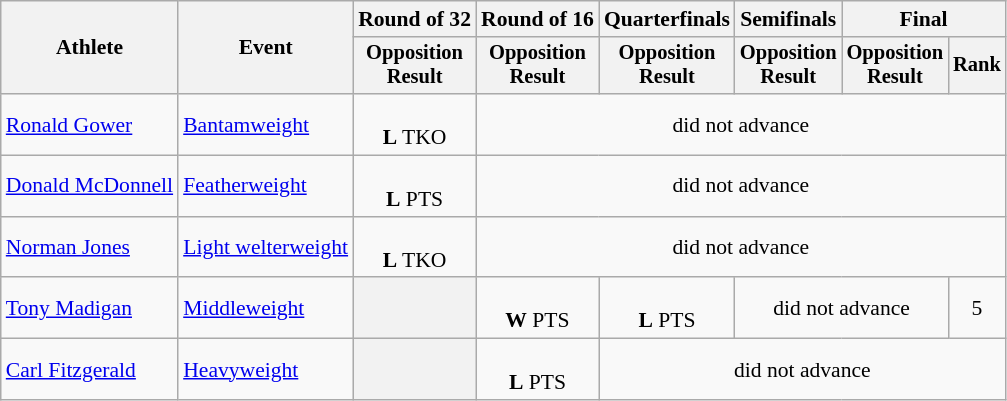<table class="wikitable" style="font-size:90%;">
<tr>
<th rowspan=2>Athlete</th>
<th rowspan=2>Event</th>
<th>Round of 32</th>
<th>Round of 16</th>
<th>Quarterfinals</th>
<th>Semifinals</th>
<th colspan=2>Final</th>
</tr>
<tr style="font-size:95%">
<th>Opposition<br>Result</th>
<th>Opposition<br>Result</th>
<th>Opposition<br>Result</th>
<th>Opposition<br>Result</th>
<th>Opposition<br>Result</th>
<th>Rank</th>
</tr>
<tr align=center>
<td align=left><a href='#'>Ronald Gower</a></td>
<td align=left><a href='#'>Bantamweight</a></td>
<td><br><strong>L</strong> TKO</td>
<td colspan=5>did not advance</td>
</tr>
<tr align=center>
<td align=left><a href='#'>Donald McDonnell</a></td>
<td align=left><a href='#'>Featherweight</a></td>
<td><br><strong>L</strong> PTS</td>
<td colspan=5>did not advance</td>
</tr>
<tr align=center>
<td align=left><a href='#'>Norman Jones</a></td>
<td align=left><a href='#'>Light welterweight</a></td>
<td><br><strong>L</strong> TKO</td>
<td colspan=5>did not advance</td>
</tr>
<tr align=center>
<td align=left><a href='#'>Tony Madigan</a></td>
<td align=left><a href='#'>Middleweight</a></td>
<th></th>
<td><br><strong>W</strong> PTS</td>
<td><br><strong>L</strong> PTS</td>
<td colspan=2>did not advance</td>
<td align=center>5</td>
</tr>
<tr align=center>
<td align=left><a href='#'>Carl Fitzgerald</a></td>
<td align=left><a href='#'>Heavyweight</a></td>
<th></th>
<td><br><strong>L</strong> PTS</td>
<td colspan=4>did not advance</td>
</tr>
</table>
